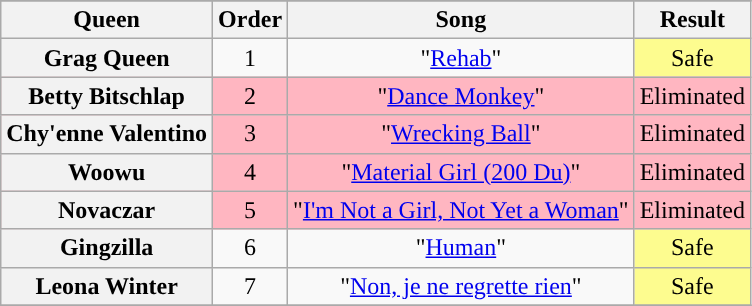<table class="wikitable plainrowheaders" style="text-align:center;">
<tr>
</tr>
<tr>
<th scope="col">Queen</th>
<th scope="col">Order</th>
<th scope="col">Song</th>
<th scope="col">Result</th>
</tr>
<tr>
<th>Grag Queen</th>
<td>1</td>
<td>"<a href='#'>Rehab</a>"</td>
<td style="background:#FDFC8F;">Safe</td>
</tr>
<tr style="background:lightpink;">
<th>Betty Bitschlap</th>
<td>2</td>
<td>"<a href='#'>Dance Monkey</a>"</td>
<td>Eliminated</td>
</tr>
<tr style="background:lightpink;">
<th>Chy'enne Valentino</th>
<td>3</td>
<td>"<a href='#'>Wrecking Ball</a>"</td>
<td>Eliminated</td>
</tr>
<tr style="background:lightpink;">
<th>Woowu</th>
<td>4</td>
<td>"<a href='#'>Material Girl (200 Du)</a>"</td>
<td>Eliminated</td>
</tr>
<tr style="background:lightpink;">
<th>Novaczar</th>
<td>5</td>
<td>"<a href='#'>I'm Not a Girl, Not Yet a Woman</a>"</td>
<td>Eliminated</td>
</tr>
<tr>
<th>Gingzilla</th>
<td>6</td>
<td>"<a href='#'>Human</a>"</td>
<td style="background:#FDFC8F;">Safe</td>
</tr>
<tr>
<th>Leona Winter</th>
<td>7</td>
<td>"<a href='#'>Non, je ne regrette rien</a>"</td>
<td style="background:#FDFC8F;">Safe</td>
</tr>
<tr>
</tr>
</table>
